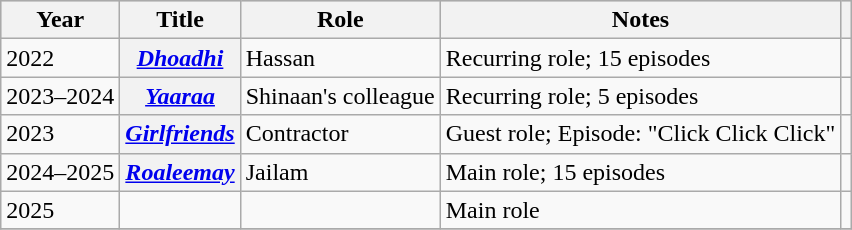<table class="wikitable sortable plainrowheaders">
<tr style="background:#ccc; text-align:center;">
<th scope="col">Year</th>
<th scope="col">Title</th>
<th scope="col">Role</th>
<th scope="col">Notes</th>
<th scope="col" class="unsortable"></th>
</tr>
<tr>
<td>2022</td>
<th scope="row"><em><a href='#'>Dhoadhi</a></em></th>
<td>Hassan</td>
<td>Recurring role; 15 episodes</td>
<td style="text-align: center;"></td>
</tr>
<tr>
<td>2023–2024</td>
<th scope="row"><em><a href='#'>Yaaraa</a></em></th>
<td>Shinaan's colleague</td>
<td>Recurring role; 5 episodes</td>
<td style="text-align: center;"></td>
</tr>
<tr>
<td>2023</td>
<th scope="row"><em><a href='#'>Girlfriends</a></em></th>
<td>Contractor</td>
<td>Guest role; Episode: "Click Click Click"</td>
<td style="text-align: center;"></td>
</tr>
<tr>
<td>2024–2025</td>
<th scope="row"><em><a href='#'>Roaleemay</a></em></th>
<td>Jailam</td>
<td>Main role; 15 episodes</td>
<td style="text-align: center;"></td>
</tr>
<tr>
<td>2025</td>
<td></td>
<td></td>
<td>Main role</td>
<td></td>
</tr>
<tr>
</tr>
</table>
